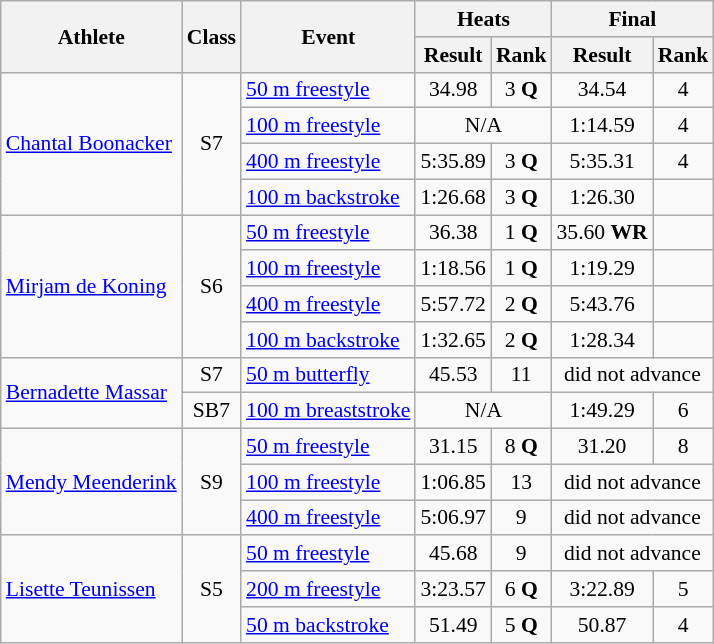<table class=wikitable style="font-size:90%">
<tr>
<th rowspan="2">Athlete</th>
<th rowspan="2">Class</th>
<th rowspan="2">Event</th>
<th colspan="2">Heats</th>
<th colspan="2">Final</th>
</tr>
<tr>
<th>Result</th>
<th>Rank</th>
<th>Result</th>
<th>Rank</th>
</tr>
<tr>
<td rowspan="4"><a href='#'>Chantal Boonacker</a></td>
<td rowspan="4" align="center">S7</td>
<td><a href='#'>50 m freestyle</a></td>
<td align="center">34.98</td>
<td align="center">3 <strong>Q</strong></td>
<td align="center">34.54</td>
<td align="center">4</td>
</tr>
<tr>
<td><a href='#'>100 m freestyle</a></td>
<td align="center" colspan="2">N/A</td>
<td align="center">1:14.59</td>
<td align="center">4</td>
</tr>
<tr>
<td><a href='#'>400 m freestyle</a></td>
<td align="center">5:35.89</td>
<td align="center">3 <strong>Q</strong></td>
<td align="center">5:35.31</td>
<td align="center">4</td>
</tr>
<tr>
<td><a href='#'>100 m backstroke</a></td>
<td align="center">1:26.68</td>
<td align="center">3 <strong>Q</strong></td>
<td align="center">1:26.30</td>
<td align="center"></td>
</tr>
<tr>
<td rowspan="4"><a href='#'>Mirjam de Koning</a></td>
<td rowspan="4" align="center">S6</td>
<td><a href='#'>50 m freestyle</a></td>
<td align="center">36.38</td>
<td align="center">1 <strong>Q</strong></td>
<td align="center">35.60 <strong>WR</strong></td>
<td align="center"></td>
</tr>
<tr>
<td><a href='#'>100 m freestyle</a></td>
<td align="center">1:18.56</td>
<td align="center">1 <strong>Q</strong></td>
<td align="center">1:19.29</td>
<td align="center"></td>
</tr>
<tr>
<td><a href='#'>400 m freestyle</a></td>
<td align="center">5:57.72</td>
<td align="center">2 <strong>Q</strong></td>
<td align="center">5:43.76</td>
<td align="center"></td>
</tr>
<tr>
<td><a href='#'>100 m backstroke</a></td>
<td align="center">1:32.65</td>
<td align="center">2 <strong>Q</strong></td>
<td align="center">1:28.34</td>
<td align="center"></td>
</tr>
<tr>
<td rowspan="2"><a href='#'>Bernadette Massar</a></td>
<td align="center">S7</td>
<td><a href='#'>50 m butterfly</a></td>
<td align="center">45.53</td>
<td align="center">11</td>
<td align="center" colspan="2">did not advance</td>
</tr>
<tr>
<td align="center">SB7</td>
<td><a href='#'>100 m breaststroke</a></td>
<td align="center" colspan="2">N/A</td>
<td align="center">1:49.29</td>
<td align="center">6</td>
</tr>
<tr>
<td rowspan="3"><a href='#'>Mendy Meenderink</a></td>
<td rowspan="3" align="center">S9</td>
<td><a href='#'>50 m freestyle</a></td>
<td align="center">31.15</td>
<td align="center">8 <strong>Q</strong></td>
<td align="center">31.20</td>
<td align="center">8</td>
</tr>
<tr>
<td><a href='#'>100 m freestyle</a></td>
<td align="center">1:06.85</td>
<td align="center">13</td>
<td align="center" colspan="2">did not advance</td>
</tr>
<tr>
<td><a href='#'>400 m freestyle</a></td>
<td align="center">5:06.97</td>
<td align="center">9</td>
<td align="center" colspan="2">did not advance</td>
</tr>
<tr>
<td rowspan="3"><a href='#'>Lisette Teunissen</a></td>
<td rowspan="3" align="center">S5</td>
<td><a href='#'>50 m freestyle</a></td>
<td align="center">45.68</td>
<td align="center">9</td>
<td align="center" colspan="2">did not advance</td>
</tr>
<tr>
<td><a href='#'>200 m freestyle</a></td>
<td align="center">3:23.57</td>
<td align="center">6 <strong>Q</strong></td>
<td align="center">3:22.89</td>
<td align="center">5</td>
</tr>
<tr>
<td><a href='#'>50 m backstroke</a></td>
<td align="center">51.49</td>
<td align="center">5 <strong>Q</strong></td>
<td align="center">50.87</td>
<td align="center">4</td>
</tr>
</table>
